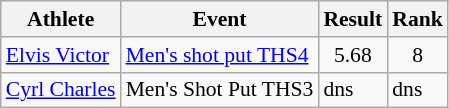<table class="wikitable" style="font-size:90%">
<tr>
<th>Athlete</th>
<th>Event</th>
<th>Result</th>
<th>Rank</th>
</tr>
<tr>
<td><a href='#'>Elvis Victor</a></td>
<td><a href='#'>Men's shot put THS4</a></td>
<td align="center">5.68</td>
<td align="center">8</td>
</tr>
<tr>
<td><a href='#'>Cyrl Charles</a></td>
<td>Men's Shot Put THS3</td>
<td>dns</td>
<td>dns</td>
</tr>
</table>
